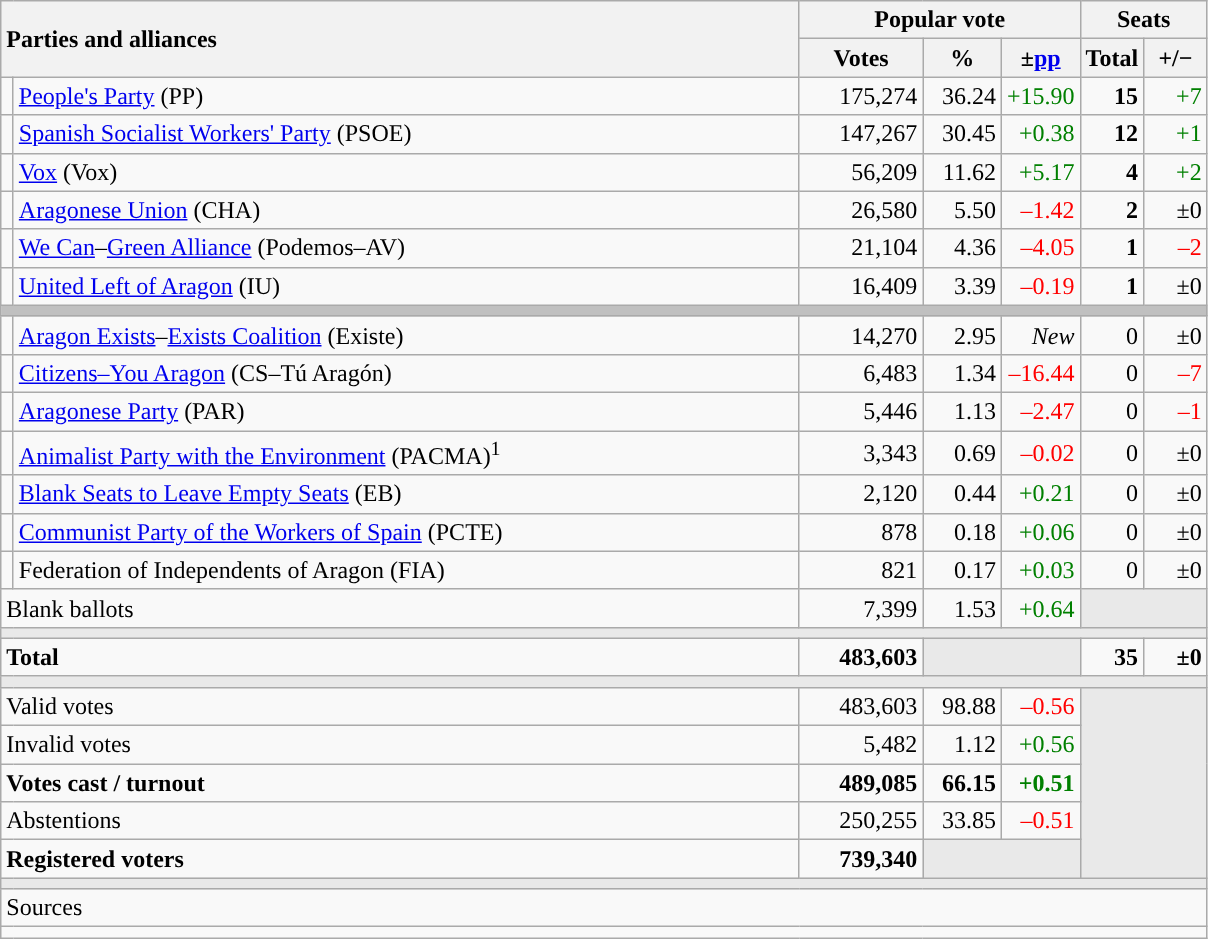<table class="wikitable" style="text-align:right;">
<tr>
<th style="text-align:left;" rowspan="2" colspan="2" width="525">Parties and alliances</th>
<th colspan="3">Popular vote</th>
<th colspan="2">Seats</th>
</tr>
<tr>
<th width="75">Votes</th>
<th width="45">%</th>
<th width="45">±<a href='#'>pp</a></th>
<th width="35">Total</th>
<th width="35">+/−</th>
</tr>
<tr>
<td width="1" style="color:inherit;background:"></td>
<td align="left"><a href='#'>People's Party</a> (PP)</td>
<td>175,274</td>
<td>36.24</td>
<td style="color:green;">+15.90</td>
<td><strong>15</strong></td>
<td style="color:green;">+7</td>
</tr>
<tr>
<td style="color:inherit;background:"></td>
<td align="left"><a href='#'>Spanish Socialist Workers' Party</a> (PSOE)</td>
<td>147,267</td>
<td>30.45</td>
<td style="color:green;">+0.38</td>
<td><strong>12</strong></td>
<td style="color:green;">+1</td>
</tr>
<tr>
<td style="color:inherit;background:"></td>
<td align="left"><a href='#'>Vox</a> (Vox)</td>
<td>56,209</td>
<td>11.62</td>
<td style="color:green;">+5.17</td>
<td><strong>4</strong></td>
<td style="color:green;">+2</td>
</tr>
<tr>
<td style="color:inherit;background:"></td>
<td align="left"><a href='#'>Aragonese Union</a> (CHA)</td>
<td>26,580</td>
<td>5.50</td>
<td style="color:red;">–1.42</td>
<td><strong>2</strong></td>
<td>±0</td>
</tr>
<tr>
<td style="color:inherit;background:"></td>
<td align="left"><a href='#'>We Can</a>–<a href='#'>Green Alliance</a> (Podemos–AV)</td>
<td>21,104</td>
<td>4.36</td>
<td style="color:red;">–4.05</td>
<td><strong>1</strong></td>
<td style="color:red;">–2</td>
</tr>
<tr>
<td style="color:inherit;background:"></td>
<td align="left"><a href='#'>United Left of Aragon</a> (IU)</td>
<td>16,409</td>
<td>3.39</td>
<td style="color:red;">–0.19</td>
<td><strong>1</strong></td>
<td>±0</td>
</tr>
<tr>
<td colspan="7" bgcolor="#C0C0C0"></td>
</tr>
<tr>
<td style="color:inherit;background:"></td>
<td align="left"><a href='#'>Aragon Exists</a>–<a href='#'>Exists Coalition</a> (Existe)</td>
<td>14,270</td>
<td>2.95</td>
<td><em>New</em></td>
<td>0</td>
<td>±0</td>
</tr>
<tr>
<td style="color:inherit;background:"></td>
<td align="left"><a href='#'>Citizens–You Aragon</a> (CS–Tú Aragón)</td>
<td>6,483</td>
<td>1.34</td>
<td style="color:red;">–16.44</td>
<td>0</td>
<td style="color:red;">–7</td>
</tr>
<tr>
<td style="color:inherit;background:"></td>
<td align="left"><a href='#'>Aragonese Party</a> (PAR)</td>
<td>5,446</td>
<td>1.13</td>
<td style="color:red;">–2.47</td>
<td>0</td>
<td style="color:red;">–1</td>
</tr>
<tr>
<td style="color:inherit;background:"></td>
<td align="left"><a href='#'>Animalist Party with the Environment</a> (PACMA)<sup>1</sup></td>
<td>3,343</td>
<td>0.69</td>
<td style="color:red;">–0.02</td>
<td>0</td>
<td>±0</td>
</tr>
<tr>
<td style="color:inherit;background:"></td>
<td align="left"><a href='#'>Blank Seats to Leave Empty Seats</a> (EB)</td>
<td>2,120</td>
<td>0.44</td>
<td style="color:green;">+0.21</td>
<td>0</td>
<td>±0</td>
</tr>
<tr>
<td style="color:inherit;background:"></td>
<td align="left"><a href='#'>Communist Party of the Workers of Spain</a> (PCTE)</td>
<td>878</td>
<td>0.18</td>
<td style="color:green;">+0.06</td>
<td>0</td>
<td>±0</td>
</tr>
<tr>
<td style="color:inherit;background:"></td>
<td align="left">Federation of Independents of Aragon (FIA)</td>
<td>821</td>
<td>0.17</td>
<td style="color:green;">+0.03</td>
<td>0</td>
<td>±0</td>
</tr>
<tr>
<td align="left" colspan="2">Blank ballots</td>
<td>7,399</td>
<td>1.53</td>
<td style="color:green;">+0.64</td>
<td bgcolor="#E9E9E9" colspan="2"></td>
</tr>
<tr>
<td colspan="7" bgcolor="#E9E9E9"></td>
</tr>
<tr style="font-weight:bold;">
<td align="left" colspan="2">Total</td>
<td>483,603</td>
<td bgcolor="#E9E9E9" colspan="2"></td>
<td>35</td>
<td>±0</td>
</tr>
<tr>
<td colspan="7" bgcolor="#E9E9E9"></td>
</tr>
<tr>
<td align="left" colspan="2">Valid votes</td>
<td>483,603</td>
<td>98.88</td>
<td style="color:red;">–0.56</td>
<td bgcolor="#E9E9E9" colspan="2" rowspan="5"></td>
</tr>
<tr>
<td align="left" colspan="2">Invalid votes</td>
<td>5,482</td>
<td>1.12</td>
<td style="color:green;">+0.56</td>
</tr>
<tr style="font-weight:bold;">
<td align="left" colspan="2">Votes cast / turnout</td>
<td>489,085</td>
<td>66.15</td>
<td style="color:green;">+0.51</td>
</tr>
<tr>
<td align="left" colspan="2">Abstentions</td>
<td>250,255</td>
<td>33.85</td>
<td style="color:red;">–0.51</td>
</tr>
<tr style="font-weight:bold;">
<td align="left" colspan="2">Registered voters</td>
<td>739,340</td>
<td bgcolor="#E9E9E9" colspan="2"></td>
</tr>
<tr>
<td colspan="7" bgcolor="#E9E9E9"></td>
</tr>
<tr>
<td align="left" colspan="7">Sources</td>
</tr>
<tr>
<td colspan="7" style="text-align:left; max-width:790px;"></td>
</tr>
</table>
